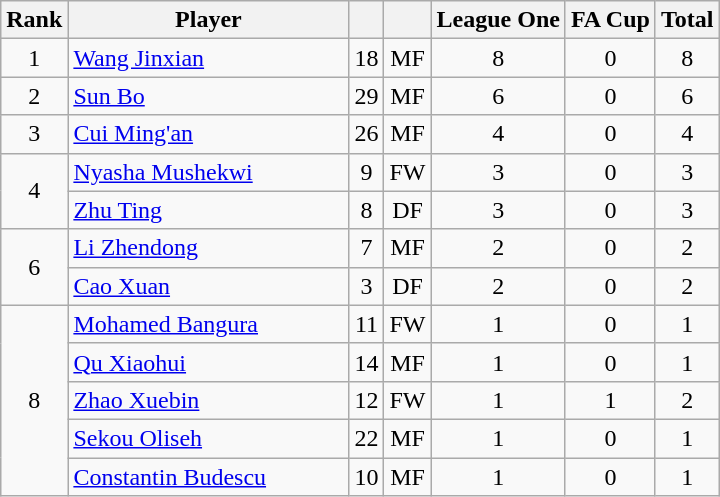<table class="wikitable">
<tr>
<th>Rank</th>
<th style="width:180px;">Player</th>
<th></th>
<th></th>
<th>League One</th>
<th>FA Cup</th>
<th>Total</th>
</tr>
<tr>
<td align=center>1</td>
<td> <a href='#'>Wang Jinxian</a></td>
<td align=center>18</td>
<td align=center>MF</td>
<td align=center>8</td>
<td align=center>0</td>
<td align="center">8</td>
</tr>
<tr>
<td align=center>2</td>
<td> <a href='#'>Sun Bo</a></td>
<td align=center>29</td>
<td align=center>MF</td>
<td align=center>6</td>
<td align=center>0</td>
<td align="center">6</td>
</tr>
<tr>
<td align=center>3</td>
<td> <a href='#'>Cui Ming'an</a></td>
<td align=center>26</td>
<td align=center>MF</td>
<td align=center>4</td>
<td align=center>0</td>
<td align="center">4</td>
</tr>
<tr>
<td align=center rowspan=2>4</td>
<td> <a href='#'>Nyasha Mushekwi</a></td>
<td align=center>9</td>
<td align=center>FW</td>
<td align=center>3</td>
<td align=center>0</td>
<td align="center">3</td>
</tr>
<tr>
<td> <a href='#'>Zhu Ting</a></td>
<td align=center>8</td>
<td align=center>DF</td>
<td align=center>3</td>
<td align=center>0</td>
<td align="center">3</td>
</tr>
<tr>
<td align=center rowspan=2>6</td>
<td> <a href='#'>Li Zhendong</a></td>
<td align=center>7</td>
<td align=center>MF</td>
<td align=center>2</td>
<td align=center>0</td>
<td align="center">2</td>
</tr>
<tr>
<td> <a href='#'>Cao Xuan</a></td>
<td align=center>3</td>
<td align=center>DF</td>
<td align=center>2</td>
<td align=center>0</td>
<td align="center">2</td>
</tr>
<tr>
<td align=center rowspan=5>8</td>
<td> <a href='#'>Mohamed Bangura</a></td>
<td align=center>11</td>
<td align=center>FW</td>
<td align=center>1</td>
<td align=center>0</td>
<td align="center">1</td>
</tr>
<tr>
<td> <a href='#'>Qu Xiaohui</a></td>
<td align=center>14</td>
<td align=center>MF</td>
<td align=center>1</td>
<td align=center>0</td>
<td align="center">1</td>
</tr>
<tr>
<td> <a href='#'>Zhao Xuebin</a></td>
<td align=center>12</td>
<td align=center>FW</td>
<td align=center>1</td>
<td align=center>1</td>
<td align=center>2</td>
</tr>
<tr>
<td> <a href='#'>Sekou Oliseh</a></td>
<td align=center>22</td>
<td align=center>MF</td>
<td align=center>1</td>
<td align=center>0</td>
<td align="center">1</td>
</tr>
<tr>
<td> <a href='#'>Constantin Budescu</a></td>
<td align=center>10</td>
<td align=center>MF</td>
<td align=center>1</td>
<td align=center>0</td>
<td align=center>1</td>
</tr>
</table>
